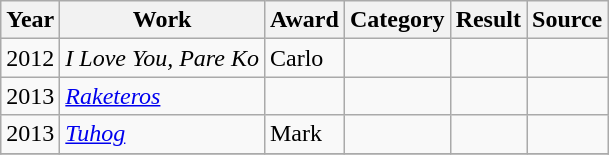<table class="wikitable">
<tr>
<th>Year</th>
<th>Work</th>
<th>Award</th>
<th>Category</th>
<th>Result</th>
<th>Source </th>
</tr>
<tr>
<td>2012</td>
<td><em>I Love You, Pare Ko</em></td>
<td>Carlo</td>
<td></td>
<td></td>
<td></td>
</tr>
<tr>
<td>2013</td>
<td><em><a href='#'>Raketeros</a></em></td>
<td></td>
<td></td>
<td></td>
<td></td>
</tr>
<tr>
<td>2013</td>
<td><em><a href='#'>Tuhog</a></em></td>
<td>Mark</td>
<td></td>
<td></td>
<td></td>
</tr>
<tr>
</tr>
</table>
